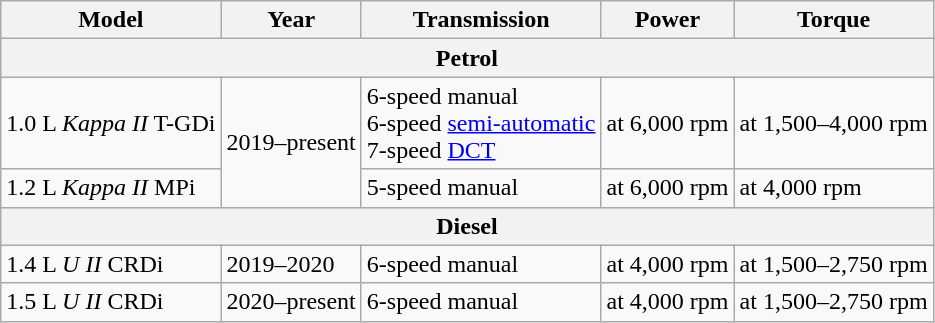<table class="wikitable collapsible">
<tr>
<th>Model</th>
<th>Year</th>
<th>Transmission</th>
<th>Power</th>
<th>Torque</th>
</tr>
<tr>
<th colspan="5">Petrol</th>
</tr>
<tr>
<td>1.0 L <em>Kappa II</em> T-GDi</td>
<td rowspan="2">2019–present</td>
<td>6-speed manual<br>6-speed <a href='#'>semi-automatic</a><br>7-speed <a href='#'>DCT</a></td>
<td> at 6,000 rpm</td>
<td> at 1,500–4,000 rpm</td>
</tr>
<tr>
<td>1.2 L <em>Kappa II</em> MPi</td>
<td>5-speed manual</td>
<td> at 6,000 rpm</td>
<td> at 4,000 rpm</td>
</tr>
<tr>
<th colspan="5">Diesel</th>
</tr>
<tr>
<td>1.4 L <em>U II</em> CRDi</td>
<td>2019–2020</td>
<td>6-speed manual</td>
<td> at 4,000 rpm</td>
<td> at 1,500–2,750 rpm</td>
</tr>
<tr>
<td>1.5 L <em>U II</em> CRDi</td>
<td>2020–present</td>
<td>6-speed manual</td>
<td> at 4,000 rpm</td>
<td> at 1,500–2,750 rpm</td>
</tr>
</table>
